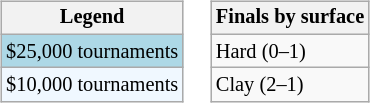<table>
<tr valign=top>
<td><br><table class=wikitable style="font-size:85%">
<tr>
<th>Legend</th>
</tr>
<tr style="background:lightblue;">
<td>$25,000 tournaments</td>
</tr>
<tr style="background:#f0f8ff;">
<td>$10,000 tournaments</td>
</tr>
</table>
</td>
<td><br><table class=wikitable style="font-size:85%">
<tr>
<th>Finals by surface</th>
</tr>
<tr>
<td>Hard (0–1)</td>
</tr>
<tr>
<td>Clay (2–1)</td>
</tr>
</table>
</td>
</tr>
</table>
